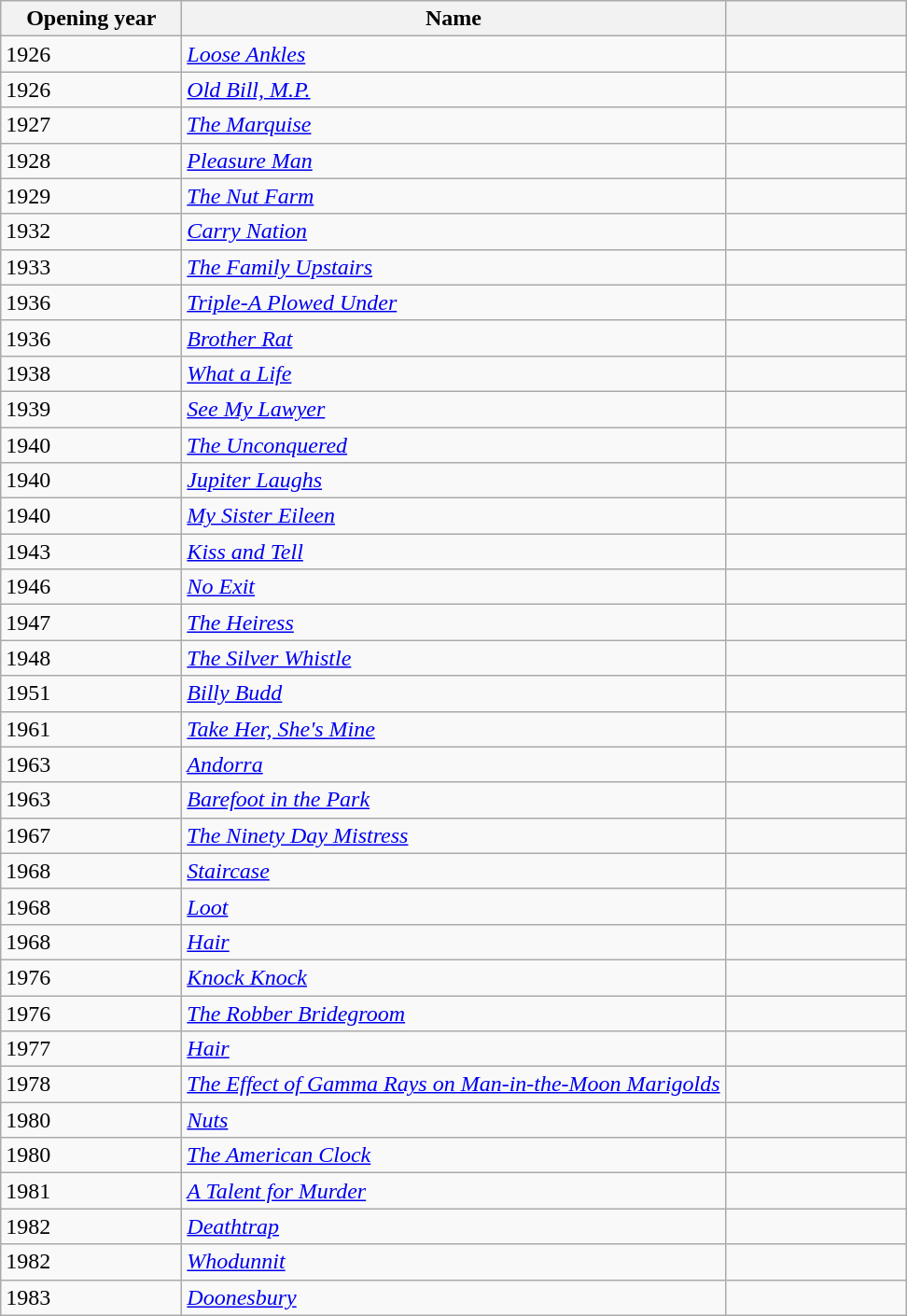<table class="wikitable sortable collapsible">
<tr>
<th width=20% scope="col">Opening year</th>
<th width=60% scope="col">Name</th>
<th width=20% scope="col" class="unsortable"></th>
</tr>
<tr>
<td>1926</td>
<td><em><a href='#'>Loose Ankles</a></em></td>
<td></td>
</tr>
<tr>
<td>1926</td>
<td><em><a href='#'>Old Bill, M.P.</a></em></td>
<td></td>
</tr>
<tr>
<td>1927</td>
<td><em><a href='#'>The Marquise</a></em></td>
<td></td>
</tr>
<tr>
<td>1928</td>
<td><em><a href='#'>Pleasure Man</a></em></td>
<td></td>
</tr>
<tr>
<td>1929</td>
<td><em><a href='#'>The Nut Farm</a></em></td>
<td></td>
</tr>
<tr>
<td>1932</td>
<td><em><a href='#'>Carry Nation</a></em></td>
<td></td>
</tr>
<tr>
<td>1933</td>
<td><em><a href='#'>The Family Upstairs</a></em></td>
<td></td>
</tr>
<tr>
<td>1936</td>
<td><em><a href='#'>Triple-A Plowed Under</a></em></td>
<td></td>
</tr>
<tr>
<td>1936</td>
<td><em><a href='#'>Brother Rat</a></em></td>
<td></td>
</tr>
<tr>
<td>1938</td>
<td><em><a href='#'>What a Life</a></em></td>
<td></td>
</tr>
<tr>
<td>1939</td>
<td><em><a href='#'>See My Lawyer</a></em></td>
<td></td>
</tr>
<tr>
<td>1940</td>
<td><em><a href='#'>The Unconquered</a></em></td>
<td></td>
</tr>
<tr>
<td>1940</td>
<td><em><a href='#'>Jupiter Laughs</a></em></td>
<td></td>
</tr>
<tr>
<td>1940</td>
<td><em><a href='#'>My Sister Eileen</a></em></td>
<td></td>
</tr>
<tr>
<td>1943</td>
<td><em><a href='#'>Kiss and Tell</a></em></td>
<td></td>
</tr>
<tr>
<td>1946</td>
<td><em><a href='#'>No Exit</a></em></td>
<td></td>
</tr>
<tr>
<td>1947</td>
<td><em><a href='#'>The Heiress</a></em></td>
<td></td>
</tr>
<tr>
<td>1948</td>
<td><em><a href='#'>The Silver Whistle</a></em></td>
<td></td>
</tr>
<tr>
<td>1951</td>
<td><em><a href='#'>Billy Budd</a></em></td>
<td></td>
</tr>
<tr>
<td>1961</td>
<td><em><a href='#'>Take Her, She's Mine</a></em></td>
<td></td>
</tr>
<tr>
<td>1963</td>
<td><em><a href='#'>Andorra</a></em></td>
<td></td>
</tr>
<tr>
<td>1963</td>
<td><em><a href='#'>Barefoot in the Park</a></em></td>
<td></td>
</tr>
<tr>
<td>1967</td>
<td><em><a href='#'>The Ninety Day Mistress</a></em></td>
<td></td>
</tr>
<tr>
<td>1968</td>
<td><em><a href='#'>Staircase</a></em></td>
<td></td>
</tr>
<tr>
<td>1968</td>
<td><em><a href='#'>Loot</a></em></td>
<td></td>
</tr>
<tr>
<td>1968</td>
<td><em><a href='#'>Hair</a></em></td>
<td></td>
</tr>
<tr>
<td>1976</td>
<td><em><a href='#'>Knock Knock</a></em></td>
<td></td>
</tr>
<tr>
<td>1976</td>
<td><em><a href='#'>The Robber Bridegroom</a></em></td>
<td></td>
</tr>
<tr>
<td>1977</td>
<td><em><a href='#'>Hair</a></em></td>
<td></td>
</tr>
<tr>
<td>1978</td>
<td><em><a href='#'>The Effect of Gamma Rays on Man-in-the-Moon Marigolds</a></em></td>
<td></td>
</tr>
<tr>
<td>1980</td>
<td><em><a href='#'>Nuts</a></em></td>
<td></td>
</tr>
<tr>
<td>1980</td>
<td><em><a href='#'>The American Clock</a></em></td>
<td></td>
</tr>
<tr>
<td>1981</td>
<td><em><a href='#'>A Talent for Murder</a></em></td>
<td></td>
</tr>
<tr>
<td>1982</td>
<td><em><a href='#'>Deathtrap</a></em></td>
<td></td>
</tr>
<tr>
<td>1982</td>
<td><em><a href='#'>Whodunnit</a></em></td>
<td></td>
</tr>
<tr>
<td>1983</td>
<td><em><a href='#'>Doonesbury</a></em></td>
<td></td>
</tr>
</table>
